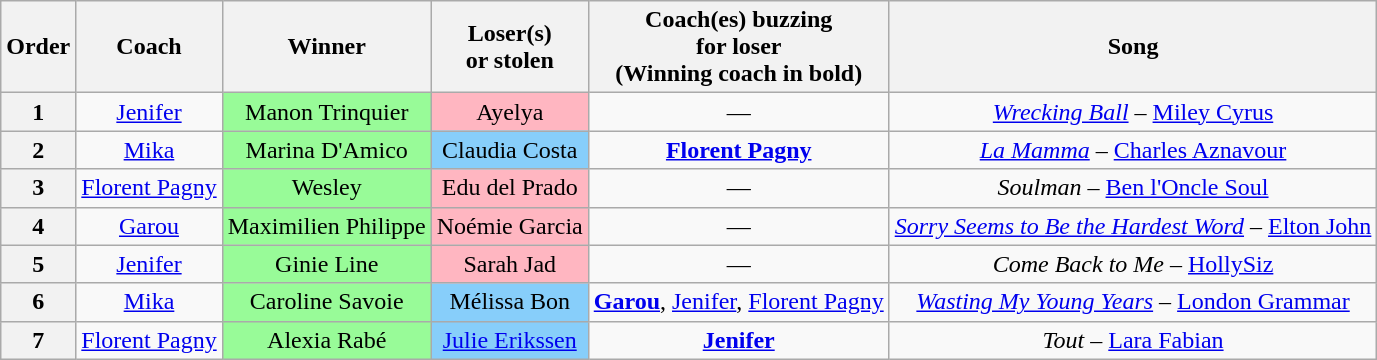<table class="wikitable" style="font-size:100%; text-align:center">
<tr>
<th>Order</th>
<th>Coach</th>
<th>Winner</th>
<th>Loser(s)<br>or stolen</th>
<th>Coach(es) buzzing<br>for loser <br>(Winning coach in bold)</th>
<th>Song</th>
</tr>
<tr>
<th>1</th>
<td style="background;text-align:center;"><a href='#'>Jenifer</a></td>
<td style="background:palegreen;text-align:center;">Manon Trinquier</td>
<td style="background:lightpink;text-align:center;">Ayelya</td>
<td>—</td>
<td><em><a href='#'>Wrecking Ball</a></em> – <a href='#'>Miley Cyrus</a></td>
</tr>
<tr>
<th>2</th>
<td style="background;text-align:center;"><a href='#'>Mika</a></td>
<td style="background:palegreen;text-align:center;">Marina D'Amico</td>
<td style="background:lightskyblue;text-align:center;">Claudia Costa</td>
<td><strong><a href='#'>Florent Pagny</a></strong></td>
<td><em><a href='#'>La Mamma</a></em> – <a href='#'>Charles Aznavour</a></td>
</tr>
<tr>
<th>3</th>
<td style="background;text-align:center;"><a href='#'>Florent Pagny</a></td>
<td style="background:palegreen;text-align:center;">Wesley</td>
<td style="background:lightpink;text-align:center;">Edu del Prado</td>
<td>—</td>
<td><em>Soulman</em> – <a href='#'>Ben l'Oncle Soul</a></td>
</tr>
<tr>
<th>4</th>
<td style="background;text-align:center;"><a href='#'>Garou</a></td>
<td style="background:palegreen;text-align:center;">Maximilien Philippe</td>
<td style="background:lightpink;text-align:center;">Noémie Garcia</td>
<td>—</td>
<td><em><a href='#'>Sorry Seems to Be the Hardest Word</a></em> – <a href='#'>Elton John</a></td>
</tr>
<tr>
<th>5</th>
<td style="background;text-align:center;"><a href='#'>Jenifer</a></td>
<td style="background:palegreen;text-align:center;">Ginie Line</td>
<td style="background:lightpink;text-align:center;">Sarah Jad</td>
<td>—</td>
<td><em>Come Back to Me</em> – <a href='#'>HollySiz</a></td>
</tr>
<tr>
<th>6</th>
<td style="background;text-align:center;"><a href='#'>Mika</a></td>
<td style="background:palegreen;text-align:center;">Caroline Savoie</td>
<td style="background:lightskyblue;text-align:center;">Mélissa Bon</td>
<td><strong><a href='#'>Garou</a></strong>, <a href='#'>Jenifer</a>, <a href='#'>Florent Pagny</a></td>
<td><em><a href='#'>Wasting My Young Years</a></em> – <a href='#'>London Grammar</a></td>
</tr>
<tr>
<th>7</th>
<td style="background;text-align:center;"><a href='#'>Florent Pagny</a></td>
<td style="background:palegreen;text-align:center;">Alexia Rabé</td>
<td style="background:lightskyblue;text-align:center;"><a href='#'>Julie Erikssen</a></td>
<td><strong><a href='#'>Jenifer</a></strong></td>
<td><em>Tout</em> – <a href='#'>Lara Fabian</a></td>
</tr>
</table>
